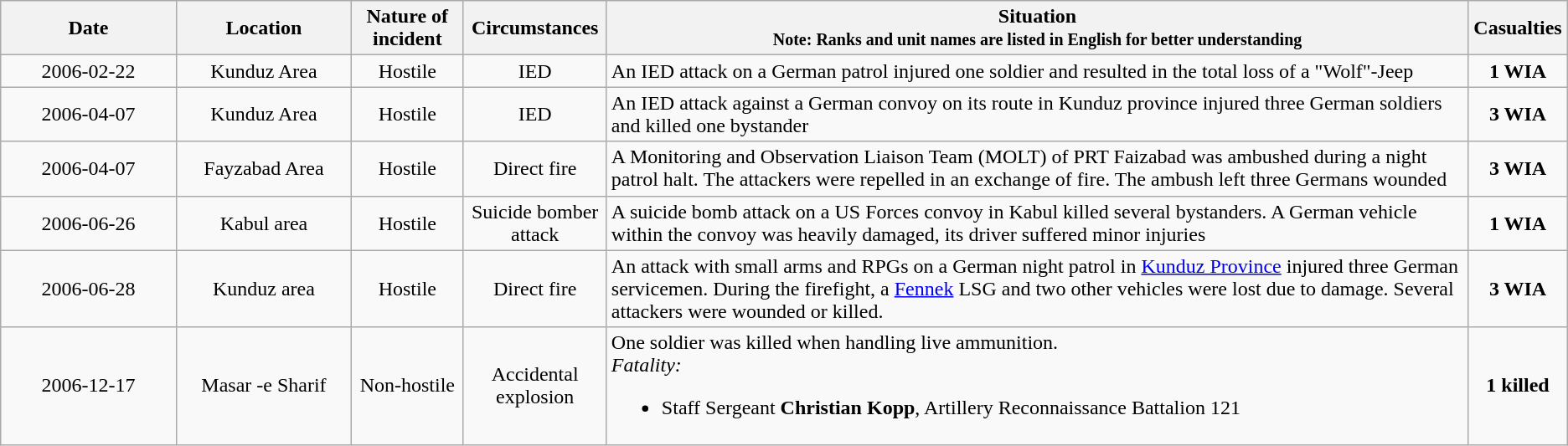<table class="wikitable">
<tr>
<th style="width: 11%">Date</th>
<th style="width: 11%">Location</th>
<th style="width: 7%">Nature of incident</th>
<th style="width: 9%">Circumstances</th>
<th style="width: 54%">Situation<br><small>Note: Ranks and unit names are listed in English for better understanding</small></th>
<th style="width: 6%">Casualties</th>
</tr>
<tr>
<td align="center">2006-02-22</td>
<td align="center">Kunduz Area</td>
<td align="center">Hostile</td>
<td align="center">IED</td>
<td>An IED attack on a German patrol injured one soldier and resulted in the total loss of a "Wolf"-Jeep</td>
<td align="center"><strong>1 WIA</strong></td>
</tr>
<tr>
<td align="center">2006-04-07</td>
<td align="center">Kunduz Area</td>
<td align="center">Hostile</td>
<td align="center">IED</td>
<td>An IED attack against a German convoy on its route in Kunduz province injured three German soldiers and killed one bystander</td>
<td align="center"><strong>3 WIA</strong></td>
</tr>
<tr>
<td align="center">2006-04-07</td>
<td align="center">Fayzabad Area</td>
<td align="center">Hostile</td>
<td align="center">Direct fire</td>
<td>A Monitoring and Observation Liaison Team (MOLT) of PRT Faizabad was ambushed during a night patrol halt. The attackers were repelled in an exchange of fire. The ambush left three Germans wounded</td>
<td align="center"><strong>3 WIA</strong></td>
</tr>
<tr>
<td align="center">2006-06-26</td>
<td align="center">Kabul area</td>
<td align="center">Hostile</td>
<td align="center">Suicide bomber attack</td>
<td>A suicide bomb attack on a US Forces convoy in Kabul killed several bystanders. A German vehicle within the convoy was heavily damaged, its driver suffered minor injuries</td>
<td align="center"><strong>1 WIA</strong></td>
</tr>
<tr>
<td align="center">2006-06-28</td>
<td align="center">Kunduz area</td>
<td align="center">Hostile</td>
<td align="center">Direct fire</td>
<td>An attack with small arms and RPGs on a German night patrol in <a href='#'>Kunduz Province</a> injured three German servicemen. During the firefight, a <a href='#'>Fennek</a> LSG and two other vehicles were lost due to damage. Several attackers were wounded or killed.</td>
<td align="center"><strong>3 WIA</strong></td>
</tr>
<tr>
<td align="center">2006-12-17</td>
<td align="center">Masar -e Sharif</td>
<td align="center">Non-hostile</td>
<td align="center">Accidental explosion</td>
<td>One soldier was killed when handling live ammunition.<br><em>Fatality:</em><ul><li>Staff Sergeant <strong>Christian Kopp</strong>, Artillery Reconnaissance Battalion 121</li></ul></td>
<td align="center"><strong>1 killed</strong></td>
</tr>
</table>
